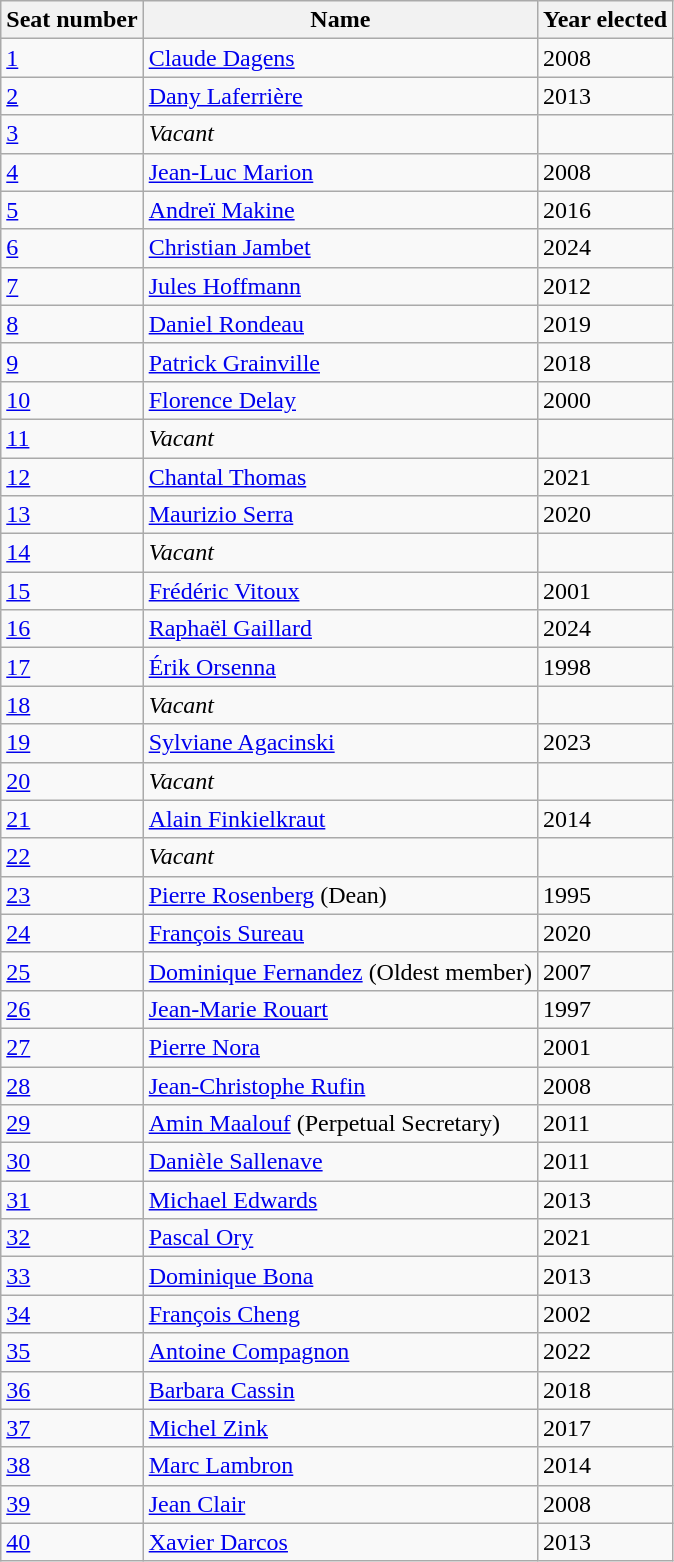<table class="wikitable sortable">
<tr>
<th>Seat number</th>
<th>Name</th>
<th>Year elected</th>
</tr>
<tr>
<td><a href='#'>1</a></td>
<td data-sort-value="Dagens, Claude"><a href='#'>Claude Dagens</a></td>
<td>2008</td>
</tr>
<tr>
<td><a href='#'>2</a></td>
<td data-sort-value="Laferrière, Dany"><a href='#'>Dany Laferrière</a></td>
<td>2013</td>
</tr>
<tr>
<td><a href='#'>3</a></td>
<td><em>Vacant</em></td>
<td></td>
</tr>
<tr>
<td><a href='#'>4</a></td>
<td data-sort-value="Marion, Jean-Luc"><a href='#'>Jean-Luc Marion</a></td>
<td>2008</td>
</tr>
<tr>
<td><a href='#'>5</a></td>
<td data-sort-value=""><a href='#'>Andreï Makine</a></td>
<td>2016</td>
</tr>
<tr>
<td><a href='#'>6</a></td>
<td data-sort-value="Jambet, Christian"><a href='#'>Christian Jambet</a></td>
<td>2024</td>
</tr>
<tr>
<td><a href='#'>7</a></td>
<td data-sort-value="Hoffmann, Jules"><a href='#'>Jules Hoffmann</a></td>
<td>2012</td>
</tr>
<tr>
<td><a href='#'>8</a></td>
<td data-sort-value="Rondeau, Daniel"><a href='#'>Daniel Rondeau</a></td>
<td>2019</td>
</tr>
<tr>
<td><a href='#'>9</a></td>
<td data-sort-value="Grainville, Patrick"><a href='#'>Patrick Grainville</a></td>
<td>2018</td>
</tr>
<tr>
<td><a href='#'>10</a></td>
<td data-sort-value="Delay, Florence"><a href='#'>Florence Delay</a></td>
<td>2000</td>
</tr>
<tr>
<td><a href='#'>11</a></td>
<td><em>Vacant</em></td>
<td></td>
</tr>
<tr>
<td><a href='#'>12</a></td>
<td data-sort-value="Thomas, Chantal"><a href='#'>Chantal Thomas</a></td>
<td>2021</td>
</tr>
<tr>
<td><a href='#'>13</a></td>
<td data-sort-value="Serra, Maurizio"><a href='#'>Maurizio Serra</a></td>
<td>2020</td>
</tr>
<tr>
<td><a href='#'>14</a></td>
<td><em>Vacant</em></td>
<td></td>
</tr>
<tr>
<td><a href='#'>15</a></td>
<td data-sort-value="Vitoux, Frédéric"><a href='#'>Frédéric Vitoux</a></td>
<td>2001</td>
</tr>
<tr>
<td><a href='#'>16</a></td>
<td data-sort-value="Gaillard, Raphaël"><a href='#'>Raphaël Gaillard</a></td>
<td>2024</td>
</tr>
<tr>
<td><a href='#'>17</a></td>
<td data-sort-value="Orsenna, Érik"><a href='#'>Érik Orsenna</a></td>
<td>1998</td>
</tr>
<tr>
<td><a href='#'>18</a></td>
<td><em>Vacant</em></td>
<td></td>
</tr>
<tr>
<td><a href='#'>19</a></td>
<td data-sort-value="Agacinski, Sylviane"><a href='#'>Sylviane Agacinski</a></td>
<td>2023</td>
</tr>
<tr>
<td><a href='#'>20</a></td>
<td><em>Vacant</em></td>
<td></td>
</tr>
<tr>
<td><a href='#'>21</a></td>
<td data-sort-value="Finkielkraut, Alain"><a href='#'>Alain Finkielkraut</a></td>
<td>2014</td>
</tr>
<tr>
<td><a href='#'>22</a></td>
<td><em>Vacant</em></td>
<td></td>
</tr>
<tr>
<td><a href='#'>23</a></td>
<td data-sort-value="Rosenberg, Pierre"><a href='#'>Pierre Rosenberg</a> (Dean)</td>
<td>1995</td>
</tr>
<tr>
<td><a href='#'>24</a></td>
<td data-sort-value="Sureau, François"><a href='#'>François Sureau</a></td>
<td>2020</td>
</tr>
<tr>
<td><a href='#'>25</a></td>
<td data-sort-value="Fernandez, Dominique"><a href='#'>Dominique Fernandez</a> (Oldest member)</td>
<td>2007</td>
</tr>
<tr>
<td><a href='#'>26</a></td>
<td data-sort-value="Rouart, Jean-Marie"><a href='#'>Jean-Marie Rouart</a></td>
<td>1997</td>
</tr>
<tr>
<td><a href='#'>27</a></td>
<td data-sort-value="Nora, Pierre"><a href='#'>Pierre Nora</a></td>
<td>2001</td>
</tr>
<tr>
<td><a href='#'>28</a></td>
<td data-sort-value="Rufin, Jean-Christophe"><a href='#'>Jean-Christophe Rufin</a></td>
<td>2008</td>
</tr>
<tr>
<td><a href='#'>29</a></td>
<td data-sort-value="Maalouf, Amin"><a href='#'>Amin Maalouf</a> (Perpetual Secretary)</td>
<td>2011</td>
</tr>
<tr>
<td><a href='#'>30</a></td>
<td data-sort-value="Sallenave, Danièle"><a href='#'>Danièle Sallenave</a></td>
<td>2011</td>
</tr>
<tr>
<td><a href='#'>31</a></td>
<td data-sort-value="Edwards, Michael"><a href='#'>Michael Edwards</a></td>
<td>2013</td>
</tr>
<tr>
<td><a href='#'>32</a></td>
<td data-sort-value="Ory, Pascal"><a href='#'>Pascal Ory</a></td>
<td>2021</td>
</tr>
<tr>
<td><a href='#'>33</a></td>
<td data-sort-value="Bona, Dominique"><a href='#'>Dominique Bona</a></td>
<td>2013</td>
</tr>
<tr>
<td><a href='#'>34</a></td>
<td data-sort-value="Cheng, François"><a href='#'>François Cheng</a></td>
<td>2002</td>
</tr>
<tr>
<td><a href='#'>35</a></td>
<td data-sort-value="Compagnon, Antoine"><a href='#'>Antoine Compagnon</a></td>
<td>2022</td>
</tr>
<tr>
<td><a href='#'>36</a></td>
<td data-sort-value="Cassin, Barbara"><a href='#'>Barbara Cassin</a></td>
<td>2018</td>
</tr>
<tr>
<td><a href='#'>37</a></td>
<td data-sort-value=""><a href='#'>Michel Zink</a></td>
<td>2017</td>
</tr>
<tr>
<td><a href='#'>38</a></td>
<td data-sort-value="Lambron, Marc"><a href='#'>Marc Lambron</a></td>
<td>2014</td>
</tr>
<tr>
<td><a href='#'>39</a></td>
<td data-sort-value="Clair, Jean"><a href='#'>Jean Clair</a></td>
<td>2008</td>
</tr>
<tr>
<td><a href='#'>40</a></td>
<td data-sort-value="Darcos, Xavier"><a href='#'>Xavier Darcos</a></td>
<td>2013</td>
</tr>
</table>
